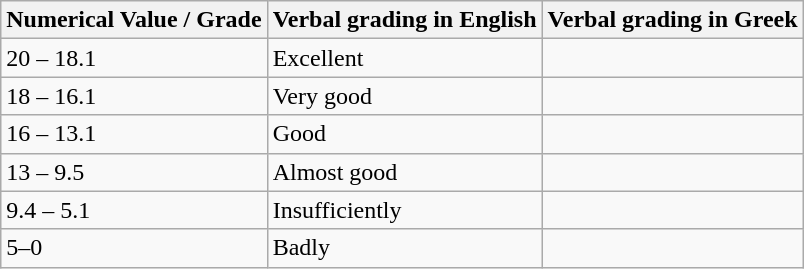<table class="wikitable">
<tr>
<th>Numerical Value / Grade</th>
<th>Verbal grading in English</th>
<th>Verbal grading in Greek</th>
</tr>
<tr>
<td>20 – 18.1</td>
<td>Excellent</td>
<td></td>
</tr>
<tr>
<td>18 – 16.1</td>
<td>Very good</td>
<td></td>
</tr>
<tr>
<td>16 – 13.1</td>
<td>Good</td>
<td></td>
</tr>
<tr>
<td>13 – 9.5</td>
<td>Αlmost good</td>
<td></td>
</tr>
<tr>
<td>9.4 – 5.1</td>
<td>Insufficiently</td>
<td></td>
</tr>
<tr>
<td>5–0</td>
<td>Badly</td>
<td></td>
</tr>
</table>
